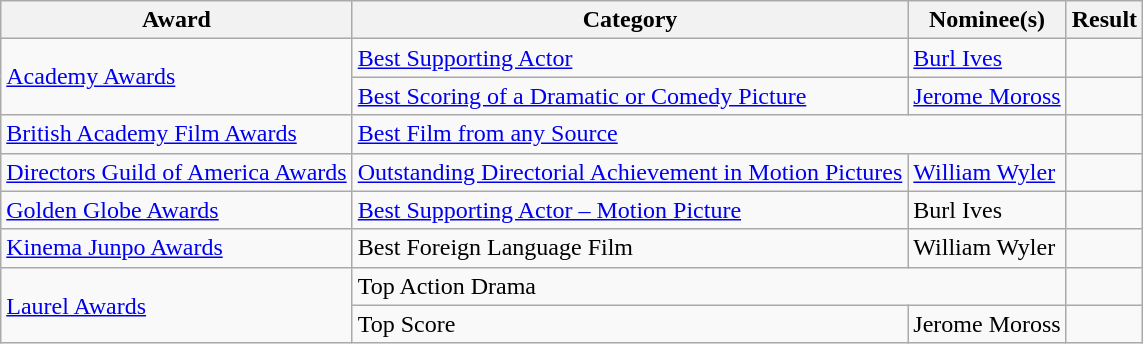<table class="wikitable plainrowheaders">
<tr>
<th>Award</th>
<th>Category</th>
<th>Nominee(s)</th>
<th>Result</th>
</tr>
<tr>
<td rowspan="2"><a href='#'>Academy Awards</a></td>
<td><a href='#'>Best Supporting Actor</a></td>
<td><a href='#'>Burl Ives</a></td>
<td></td>
</tr>
<tr>
<td><a href='#'>Best Scoring of a Dramatic or Comedy Picture</a></td>
<td><a href='#'>Jerome Moross</a></td>
<td></td>
</tr>
<tr>
<td><a href='#'>British Academy Film Awards</a></td>
<td colspan="2"><a href='#'>Best Film from any Source</a></td>
<td></td>
</tr>
<tr>
<td><a href='#'>Directors Guild of America Awards</a></td>
<td><a href='#'>Outstanding Directorial Achievement in Motion Pictures</a></td>
<td><a href='#'>William Wyler</a></td>
<td></td>
</tr>
<tr>
<td><a href='#'>Golden Globe Awards</a></td>
<td><a href='#'>Best Supporting Actor – Motion Picture</a></td>
<td>Burl Ives</td>
<td></td>
</tr>
<tr>
<td><a href='#'>Kinema Junpo Awards</a></td>
<td>Best Foreign Language Film</td>
<td>William Wyler</td>
<td></td>
</tr>
<tr>
<td rowspan="2"><a href='#'>Laurel Awards</a></td>
<td colspan="2">Top Action Drama</td>
<td></td>
</tr>
<tr>
<td>Top Score</td>
<td>Jerome Moross</td>
<td></td>
</tr>
</table>
